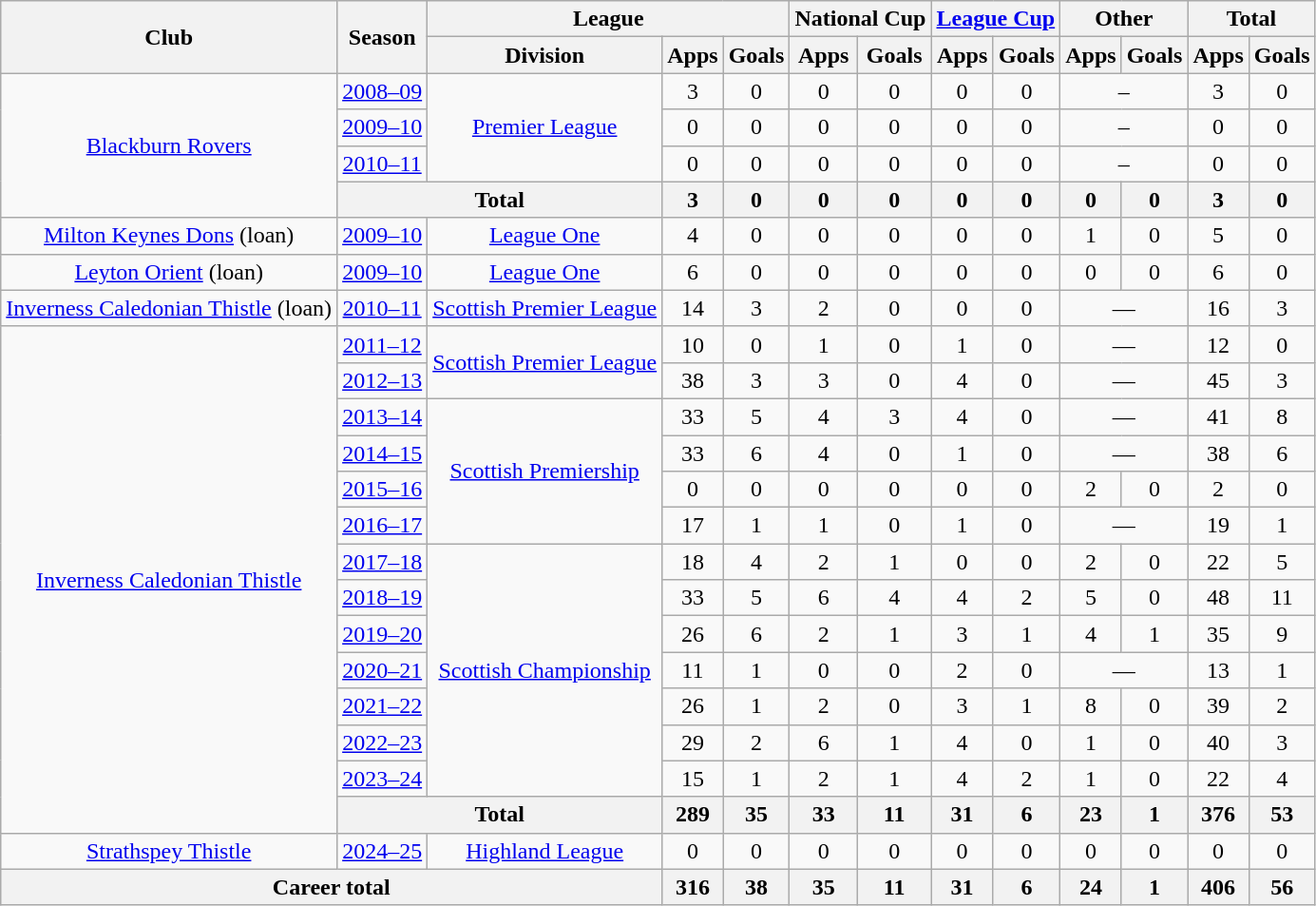<table class="wikitable" style="text-align:center">
<tr>
<th rowspan="2">Club</th>
<th rowspan="2">Season</th>
<th colspan="3">League</th>
<th colspan="2">National Cup</th>
<th colspan="2"><a href='#'>League Cup</a></th>
<th colspan="2">Other</th>
<th colspan="2">Total</th>
</tr>
<tr>
<th>Division</th>
<th>Apps</th>
<th>Goals</th>
<th>Apps</th>
<th>Goals</th>
<th>Apps</th>
<th>Goals</th>
<th>Apps</th>
<th>Goals</th>
<th>Apps</th>
<th>Goals</th>
</tr>
<tr>
<td rowspan=4><a href='#'>Blackburn Rovers</a></td>
<td><a href='#'>2008–09</a></td>
<td rowspan=3><a href='#'>Premier League</a></td>
<td>3</td>
<td>0</td>
<td>0</td>
<td>0</td>
<td>0</td>
<td>0</td>
<td colspan=2>–</td>
<td>3</td>
<td>0</td>
</tr>
<tr>
<td><a href='#'>2009–10</a></td>
<td>0</td>
<td>0</td>
<td>0</td>
<td>0</td>
<td>0</td>
<td>0</td>
<td colspan=2>–</td>
<td>0</td>
<td>0</td>
</tr>
<tr>
<td><a href='#'>2010–11</a></td>
<td>0</td>
<td>0</td>
<td>0</td>
<td>0</td>
<td>0</td>
<td>0</td>
<td colspan=2>–</td>
<td>0</td>
<td>0</td>
</tr>
<tr>
<th colspan=2>Total</th>
<th>3</th>
<th>0</th>
<th>0</th>
<th>0</th>
<th>0</th>
<th>0</th>
<th>0</th>
<th>0</th>
<th>3</th>
<th>0</th>
</tr>
<tr>
<td><a href='#'>Milton Keynes Dons</a> (loan)</td>
<td><a href='#'>2009–10</a></td>
<td><a href='#'>League One</a></td>
<td>4</td>
<td>0</td>
<td>0</td>
<td>0</td>
<td>0</td>
<td>0</td>
<td>1</td>
<td>0</td>
<td>5</td>
<td>0</td>
</tr>
<tr>
<td><a href='#'>Leyton Orient</a> (loan)</td>
<td><a href='#'>2009–10</a></td>
<td><a href='#'>League One</a></td>
<td>6</td>
<td>0</td>
<td>0</td>
<td>0</td>
<td>0</td>
<td>0</td>
<td>0</td>
<td>0</td>
<td>6</td>
<td>0</td>
</tr>
<tr>
<td><a href='#'>Inverness Caledonian Thistle</a> (loan)</td>
<td><a href='#'>2010–11</a></td>
<td><a href='#'>Scottish Premier League</a></td>
<td>14</td>
<td>3</td>
<td>2</td>
<td>0</td>
<td>0</td>
<td>0</td>
<td colspan="2">—</td>
<td>16</td>
<td>3</td>
</tr>
<tr>
<td rowspan="14"><a href='#'>Inverness Caledonian Thistle</a></td>
<td><a href='#'>2011–12</a></td>
<td rowspan="2"><a href='#'>Scottish Premier League</a></td>
<td>10</td>
<td>0</td>
<td>1</td>
<td>0</td>
<td>1</td>
<td>0</td>
<td colspan="2">—</td>
<td>12</td>
<td>0</td>
</tr>
<tr>
<td><a href='#'>2012–13</a></td>
<td>38</td>
<td>3</td>
<td>3</td>
<td>0</td>
<td>4</td>
<td>0</td>
<td colspan="2">—</td>
<td>45</td>
<td>3</td>
</tr>
<tr>
<td><a href='#'>2013–14</a></td>
<td rowspan="4"><a href='#'>Scottish Premiership</a></td>
<td>33</td>
<td>5</td>
<td>4</td>
<td>3</td>
<td>4</td>
<td>0</td>
<td colspan="2">—</td>
<td>41</td>
<td>8</td>
</tr>
<tr>
<td><a href='#'>2014–15</a></td>
<td>33</td>
<td>6</td>
<td>4</td>
<td>0</td>
<td>1</td>
<td>0</td>
<td colspan="2">—</td>
<td>38</td>
<td>6</td>
</tr>
<tr>
<td><a href='#'>2015–16</a></td>
<td>0</td>
<td>0</td>
<td>0</td>
<td>0</td>
<td>0</td>
<td>0</td>
<td>2</td>
<td>0</td>
<td>2</td>
<td>0</td>
</tr>
<tr>
<td><a href='#'>2016–17</a></td>
<td>17</td>
<td>1</td>
<td>1</td>
<td>0</td>
<td>1</td>
<td>0</td>
<td colspan="2">—</td>
<td>19</td>
<td>1</td>
</tr>
<tr>
<td><a href='#'>2017–18</a></td>
<td rowspan="7"><a href='#'>Scottish Championship</a></td>
<td>18</td>
<td>4</td>
<td>2</td>
<td>1</td>
<td>0</td>
<td>0</td>
<td>2</td>
<td>0</td>
<td>22</td>
<td>5</td>
</tr>
<tr>
<td><a href='#'>2018–19</a></td>
<td>33</td>
<td>5</td>
<td>6</td>
<td>4</td>
<td>4</td>
<td>2</td>
<td>5</td>
<td>0</td>
<td>48</td>
<td>11</td>
</tr>
<tr>
<td><a href='#'>2019–20</a></td>
<td>26</td>
<td>6</td>
<td>2</td>
<td>1</td>
<td>3</td>
<td>1</td>
<td>4</td>
<td>1</td>
<td>35</td>
<td>9</td>
</tr>
<tr>
<td><a href='#'>2020–21</a></td>
<td>11</td>
<td>1</td>
<td>0</td>
<td>0</td>
<td>2</td>
<td>0</td>
<td colspan="2">—</td>
<td>13</td>
<td>1</td>
</tr>
<tr>
<td><a href='#'>2021–22</a></td>
<td>26</td>
<td>1</td>
<td>2</td>
<td>0</td>
<td>3</td>
<td>1</td>
<td>8</td>
<td>0</td>
<td>39</td>
<td>2</td>
</tr>
<tr>
<td><a href='#'>2022–23</a></td>
<td>29</td>
<td>2</td>
<td>6</td>
<td>1</td>
<td>4</td>
<td>0</td>
<td>1</td>
<td>0</td>
<td>40</td>
<td>3</td>
</tr>
<tr>
<td><a href='#'>2023–24</a></td>
<td>15</td>
<td>1</td>
<td>2</td>
<td>1</td>
<td>4</td>
<td>2</td>
<td>1</td>
<td>0</td>
<td>22</td>
<td>4</td>
</tr>
<tr>
<th colspan="2">Total</th>
<th>289</th>
<th>35</th>
<th>33</th>
<th>11</th>
<th>31</th>
<th>6</th>
<th>23</th>
<th>1</th>
<th>376</th>
<th>53</th>
</tr>
<tr>
<td><a href='#'>Strathspey Thistle</a></td>
<td><a href='#'>2024–25</a></td>
<td><a href='#'>Highland League</a></td>
<td>0</td>
<td>0</td>
<td>0</td>
<td>0</td>
<td>0</td>
<td>0</td>
<td>0</td>
<td>0</td>
<td>0</td>
<td>0</td>
</tr>
<tr>
<th colspan="3">Career total</th>
<th>316</th>
<th>38</th>
<th>35</th>
<th>11</th>
<th>31</th>
<th>6</th>
<th>24</th>
<th>1</th>
<th>406</th>
<th>56</th>
</tr>
</table>
